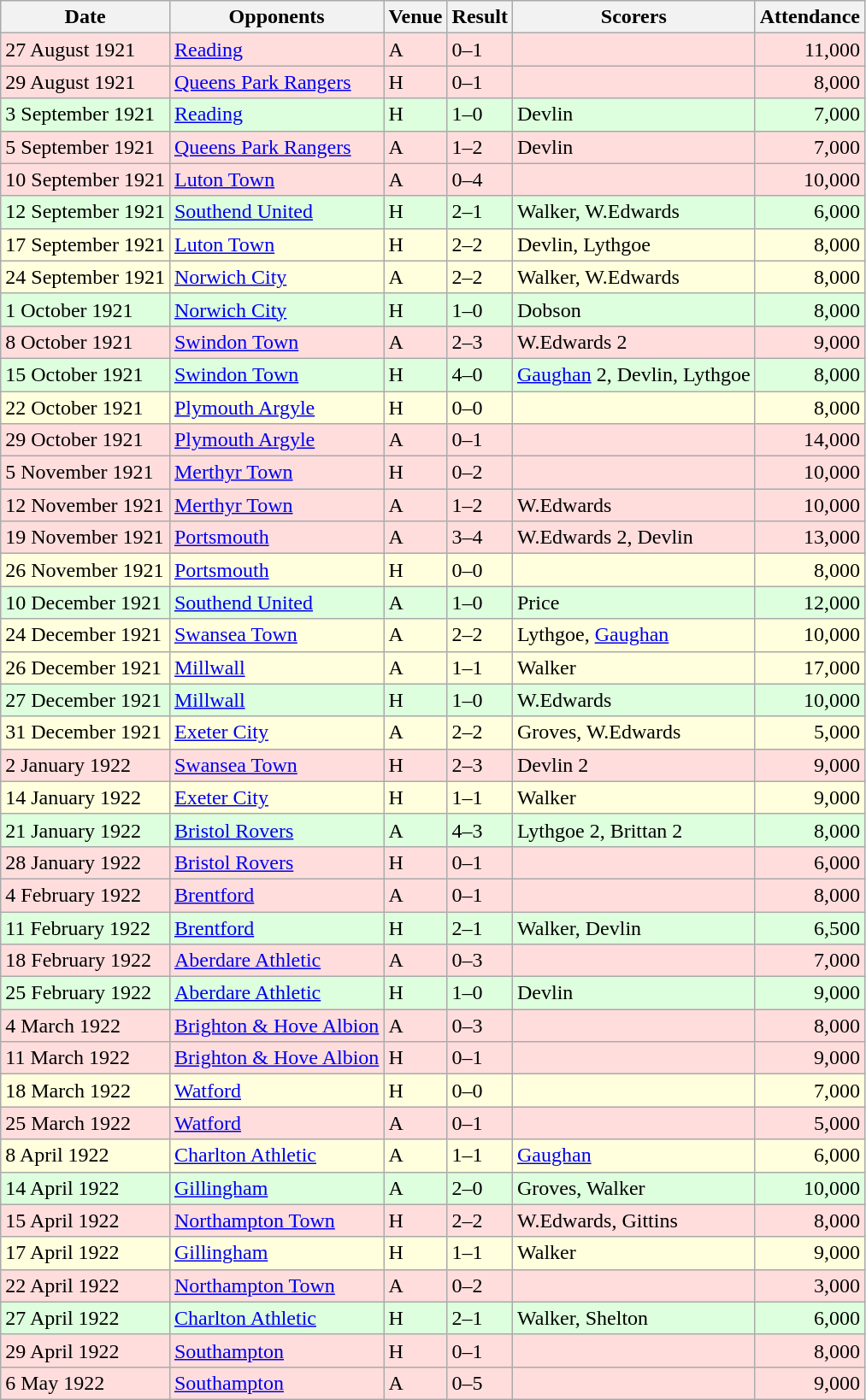<table class="wikitable sortable">
<tr>
<th>Date</th>
<th>Opponents</th>
<th>Venue</th>
<th>Result</th>
<th>Scorers</th>
<th>Attendance</th>
</tr>
<tr bgcolor="#ffdddd">
<td>27 August 1921</td>
<td><a href='#'>Reading</a></td>
<td>A</td>
<td>0–1</td>
<td></td>
<td align="right">11,000</td>
</tr>
<tr bgcolor="#ffdddd">
<td>29 August 1921</td>
<td><a href='#'>Queens Park Rangers</a></td>
<td>H</td>
<td>0–1</td>
<td></td>
<td align="right">8,000</td>
</tr>
<tr bgcolor="#ddffdd">
<td>3 September 1921</td>
<td><a href='#'>Reading</a></td>
<td>H</td>
<td>1–0</td>
<td>Devlin</td>
<td align="right">7,000</td>
</tr>
<tr bgcolor="#ffdddd">
<td>5 September 1921</td>
<td><a href='#'>Queens Park Rangers</a></td>
<td>A</td>
<td>1–2</td>
<td>Devlin</td>
<td align="right">7,000</td>
</tr>
<tr bgcolor="#ffdddd">
<td>10 September 1921</td>
<td><a href='#'>Luton Town</a></td>
<td>A</td>
<td>0–4</td>
<td></td>
<td align="right">10,000</td>
</tr>
<tr bgcolor="#ddffdd">
<td>12 September 1921</td>
<td><a href='#'>Southend United</a></td>
<td>H</td>
<td>2–1</td>
<td>Walker, W.Edwards</td>
<td align="right">6,000</td>
</tr>
<tr bgcolor="#ffffdd">
<td>17 September 1921</td>
<td><a href='#'>Luton Town</a></td>
<td>H</td>
<td>2–2</td>
<td>Devlin, Lythgoe</td>
<td align="right">8,000</td>
</tr>
<tr bgcolor="#ffffdd">
<td>24 September 1921</td>
<td><a href='#'>Norwich City</a></td>
<td>A</td>
<td>2–2</td>
<td>Walker, W.Edwards</td>
<td align="right">8,000</td>
</tr>
<tr bgcolor="#ddffdd">
<td>1 October 1921</td>
<td><a href='#'>Norwich City</a></td>
<td>H</td>
<td>1–0</td>
<td>Dobson</td>
<td align="right">8,000</td>
</tr>
<tr bgcolor="#ffdddd">
<td>8 October 1921</td>
<td><a href='#'>Swindon Town</a></td>
<td>A</td>
<td>2–3</td>
<td>W.Edwards 2</td>
<td align="right">9,000</td>
</tr>
<tr bgcolor="#ddffdd">
<td>15 October 1921</td>
<td><a href='#'>Swindon Town</a></td>
<td>H</td>
<td>4–0</td>
<td><a href='#'>Gaughan</a> 2, Devlin, Lythgoe</td>
<td align="right">8,000</td>
</tr>
<tr bgcolor="#ffffdd">
<td>22 October 1921</td>
<td><a href='#'>Plymouth Argyle</a></td>
<td>H</td>
<td>0–0</td>
<td></td>
<td align="right">8,000</td>
</tr>
<tr bgcolor="#ffdddd">
<td>29 October 1921</td>
<td><a href='#'>Plymouth Argyle</a></td>
<td>A</td>
<td>0–1</td>
<td></td>
<td align="right">14,000</td>
</tr>
<tr bgcolor="#ffdddd">
<td>5 November 1921</td>
<td><a href='#'>Merthyr Town</a></td>
<td>H</td>
<td>0–2</td>
<td></td>
<td align="right">10,000</td>
</tr>
<tr bgcolor="#ffdddd">
<td>12 November 1921</td>
<td><a href='#'>Merthyr Town</a></td>
<td>A</td>
<td>1–2</td>
<td>W.Edwards</td>
<td align="right">10,000</td>
</tr>
<tr bgcolor="#ffdddd">
<td>19 November 1921</td>
<td><a href='#'>Portsmouth</a></td>
<td>A</td>
<td>3–4</td>
<td>W.Edwards 2, Devlin</td>
<td align="right">13,000</td>
</tr>
<tr bgcolor="#ffffdd">
<td>26 November 1921</td>
<td><a href='#'>Portsmouth</a></td>
<td>H</td>
<td>0–0</td>
<td></td>
<td align="right">8,000</td>
</tr>
<tr bgcolor="#ddffdd">
<td>10 December 1921</td>
<td><a href='#'>Southend United</a></td>
<td>A</td>
<td>1–0</td>
<td>Price</td>
<td align="right">12,000</td>
</tr>
<tr bgcolor="#ffffdd">
<td>24 December 1921</td>
<td><a href='#'>Swansea Town</a></td>
<td>A</td>
<td>2–2</td>
<td>Lythgoe, <a href='#'>Gaughan</a></td>
<td align="right">10,000</td>
</tr>
<tr bgcolor="#ffffdd">
<td>26 December 1921</td>
<td><a href='#'>Millwall</a></td>
<td>A</td>
<td>1–1</td>
<td>Walker</td>
<td align="right">17,000</td>
</tr>
<tr bgcolor="#ddffdd">
<td>27 December 1921</td>
<td><a href='#'>Millwall</a></td>
<td>H</td>
<td>1–0</td>
<td>W.Edwards</td>
<td align="right">10,000</td>
</tr>
<tr bgcolor="#ffffdd">
<td>31 December 1921</td>
<td><a href='#'>Exeter City</a></td>
<td>A</td>
<td>2–2</td>
<td>Groves, W.Edwards</td>
<td align="right">5,000</td>
</tr>
<tr bgcolor="#ffdddd">
<td>2 January 1922</td>
<td><a href='#'>Swansea Town</a></td>
<td>H</td>
<td>2–3</td>
<td>Devlin 2</td>
<td align="right">9,000</td>
</tr>
<tr bgcolor="#ffffdd">
<td>14 January 1922</td>
<td><a href='#'>Exeter City</a></td>
<td>H</td>
<td>1–1</td>
<td>Walker</td>
<td align="right">9,000</td>
</tr>
<tr bgcolor="#ddffdd">
<td>21 January 1922</td>
<td><a href='#'>Bristol Rovers</a></td>
<td>A</td>
<td>4–3</td>
<td>Lythgoe 2, Brittan 2</td>
<td align="right">8,000</td>
</tr>
<tr bgcolor="#ffdddd">
<td>28 January 1922</td>
<td><a href='#'>Bristol Rovers</a></td>
<td>H</td>
<td>0–1</td>
<td></td>
<td align="right">6,000</td>
</tr>
<tr bgcolor="#ffdddd">
<td>4 February 1922</td>
<td><a href='#'>Brentford</a></td>
<td>A</td>
<td>0–1</td>
<td></td>
<td align="right">8,000</td>
</tr>
<tr bgcolor="#ddffdd">
<td>11 February 1922</td>
<td><a href='#'>Brentford</a></td>
<td>H</td>
<td>2–1</td>
<td>Walker, Devlin</td>
<td align="right">6,500</td>
</tr>
<tr bgcolor="#ffdddd">
<td>18 February 1922</td>
<td><a href='#'>Aberdare Athletic</a></td>
<td>A</td>
<td>0–3</td>
<td></td>
<td align="right">7,000</td>
</tr>
<tr bgcolor="#ddffdd">
<td>25 February 1922</td>
<td><a href='#'>Aberdare Athletic</a></td>
<td>H</td>
<td>1–0</td>
<td>Devlin</td>
<td align="right">9,000</td>
</tr>
<tr bgcolor="#ffdddd">
<td>4 March 1922</td>
<td><a href='#'>Brighton & Hove Albion</a></td>
<td>A</td>
<td>0–3</td>
<td></td>
<td align="right">8,000</td>
</tr>
<tr bgcolor="#ffdddd">
<td>11 March 1922</td>
<td><a href='#'>Brighton & Hove Albion</a></td>
<td>H</td>
<td>0–1</td>
<td></td>
<td align="right">9,000</td>
</tr>
<tr bgcolor="#ffffdd">
<td>18 March 1922</td>
<td><a href='#'>Watford</a></td>
<td>H</td>
<td>0–0</td>
<td></td>
<td align="right">7,000</td>
</tr>
<tr bgcolor="#ffdddd">
<td>25 March 1922</td>
<td><a href='#'>Watford</a></td>
<td>A</td>
<td>0–1</td>
<td></td>
<td align="right">5,000</td>
</tr>
<tr bgcolor="#ffffdd">
<td>8 April 1922</td>
<td><a href='#'>Charlton Athletic</a></td>
<td>A</td>
<td>1–1</td>
<td><a href='#'>Gaughan</a></td>
<td align="right">6,000</td>
</tr>
<tr bgcolor="#ddffdd">
<td>14 April 1922</td>
<td><a href='#'>Gillingham</a></td>
<td>A</td>
<td>2–0</td>
<td>Groves, Walker</td>
<td align="right">10,000</td>
</tr>
<tr bgcolor="#ffdddd">
<td>15 April 1922</td>
<td><a href='#'>Northampton Town</a></td>
<td>H</td>
<td>2–2</td>
<td>W.Edwards, Gittins</td>
<td align="right">8,000</td>
</tr>
<tr bgcolor="#ffffdd">
<td>17 April 1922</td>
<td><a href='#'>Gillingham</a></td>
<td>H</td>
<td>1–1</td>
<td>Walker</td>
<td align="right">9,000</td>
</tr>
<tr bgcolor="#ffdddd">
<td>22 April 1922</td>
<td><a href='#'>Northampton Town</a></td>
<td>A</td>
<td>0–2</td>
<td></td>
<td align="right">3,000</td>
</tr>
<tr bgcolor="#ddffdd">
<td>27 April 1922</td>
<td><a href='#'>Charlton Athletic</a></td>
<td>H</td>
<td>2–1</td>
<td>Walker, Shelton</td>
<td align="right">6,000</td>
</tr>
<tr bgcolor="#ffdddd">
<td>29 April 1922</td>
<td><a href='#'>Southampton</a></td>
<td>H</td>
<td>0–1</td>
<td></td>
<td align="right">8,000</td>
</tr>
<tr bgcolor="#ffdddd">
<td>6 May 1922</td>
<td><a href='#'>Southampton</a></td>
<td>A</td>
<td>0–5</td>
<td></td>
<td align="right">9,000</td>
</tr>
</table>
